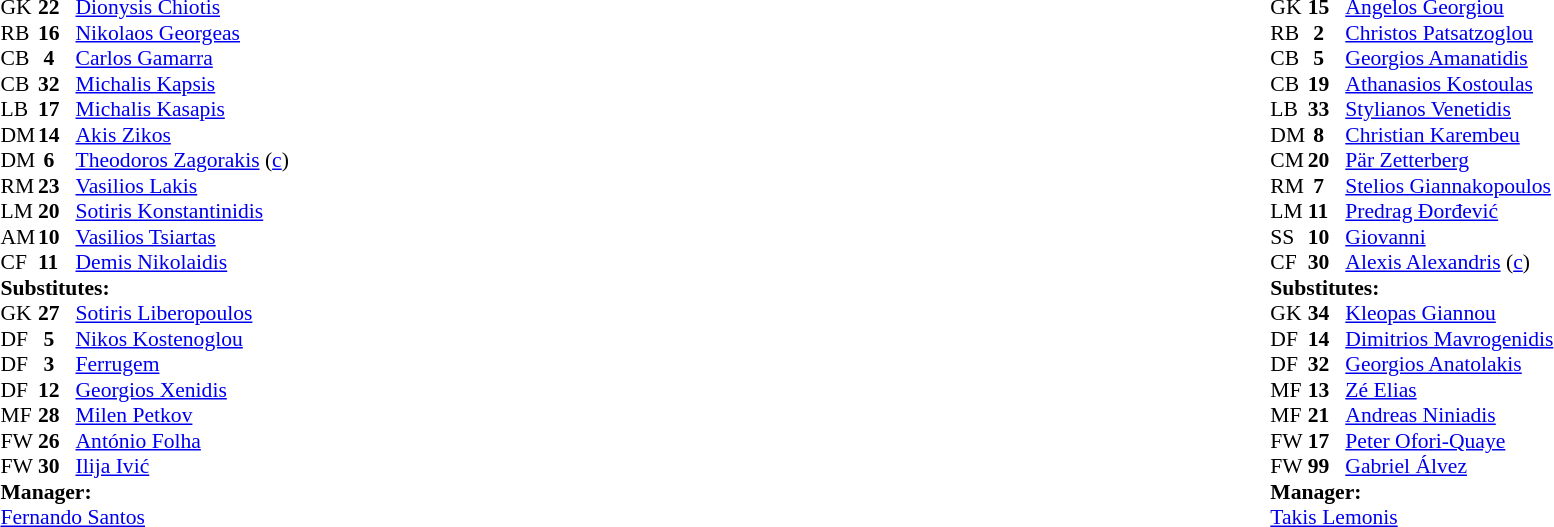<table width="100%">
<tr>
<td valign="top" width="50%"><br><table style="font-size: 90%" cellspacing="0" cellpadding="0">
<tr>
<th width="25"></th>
<th width="25"></th>
</tr>
<tr>
<td>GK</td>
<td><strong>22</strong></td>
<td> <a href='#'>Dionysis Chiotis</a></td>
</tr>
<tr>
<td>RB</td>
<td><strong>16</strong></td>
<td> <a href='#'>Nikolaos Georgeas</a></td>
</tr>
<tr>
<td>CB</td>
<td><strong> 4</strong></td>
<td> <a href='#'>Carlos Gamarra</a></td>
</tr>
<tr>
<td>CB</td>
<td><strong>32</strong></td>
<td> <a href='#'>Michalis Kapsis</a></td>
</tr>
<tr>
<td>LB</td>
<td><strong>17</strong></td>
<td> <a href='#'>Michalis Kasapis</a></td>
<td></td>
<td> </td>
</tr>
<tr>
<td>DM</td>
<td><strong>14</strong></td>
<td> <a href='#'>Akis Zikos</a></td>
<td> </td>
</tr>
<tr>
<td>DM</td>
<td><strong> 6</strong></td>
<td> <a href='#'>Theodoros Zagorakis</a> (<a href='#'>c</a>)</td>
<td> </td>
</tr>
<tr>
<td>RM</td>
<td><strong>23</strong></td>
<td> <a href='#'>Vasilios Lakis</a></td>
<td> </td>
</tr>
<tr>
<td>LM</td>
<td><strong>20</strong></td>
<td> <a href='#'>Sotiris Konstantinidis</a></td>
<td> </td>
<td> </td>
</tr>
<tr>
<td>AM</td>
<td><strong>10</strong></td>
<td> <a href='#'>Vasilios Tsiartas</a></td>
</tr>
<tr>
<td>CF</td>
<td><strong>11</strong></td>
<td> <a href='#'>Demis Nikolaidis</a></td>
<td> </td>
</tr>
<tr>
<td colspan=4><strong>Substitutes:</strong></td>
</tr>
<tr>
<td>GK</td>
<td><strong>27</strong></td>
<td> <a href='#'>Sotiris Liberopoulos</a></td>
</tr>
<tr>
<td>DF</td>
<td><strong> 5</strong></td>
<td> <a href='#'>Nikos Kostenoglou</a></td>
</tr>
<tr>
<td>DF</td>
<td><strong> 3</strong></td>
<td> <a href='#'>Ferrugem</a></td>
</tr>
<tr>
<td>DF</td>
<td><strong>12</strong></td>
<td> <a href='#'>Georgios Xenidis</a></td>
<td> </td>
<td> </td>
</tr>
<tr>
<td>MF</td>
<td><strong>28</strong></td>
<td> <a href='#'>Milen Petkov</a></td>
</tr>
<tr>
<td>FW</td>
<td><strong>26</strong></td>
<td> <a href='#'>António Folha</a></td>
</tr>
<tr>
<td>FW</td>
<td><strong>30</strong></td>
<td> <a href='#'>Ilija Ivić</a></td>
<td></td>
<td> </td>
</tr>
<tr>
<td colspan=4><strong>Manager:</strong></td>
</tr>
<tr>
<td colspan="4"> <a href='#'>Fernando Santos</a></td>
</tr>
</table>
</td>
<td valign="top" width="50%"><br><table style="font-size: 90%" cellspacing="0" cellpadding="0" align="center">
<tr>
<th width="25"></th>
<th width="25"></th>
</tr>
<tr>
<td>GK</td>
<td><strong>15</strong></td>
<td> <a href='#'>Angelos Georgiou</a></td>
<td></td>
</tr>
<tr>
<td>RB</td>
<td><strong> 2</strong></td>
<td> <a href='#'>Christos Patsatzoglou</a></td>
</tr>
<tr>
<td>CB</td>
<td><strong> 5</strong></td>
<td> <a href='#'>Georgios Amanatidis</a></td>
<td> </td>
</tr>
<tr>
<td>CB</td>
<td><strong>19</strong></td>
<td> <a href='#'>Athanasios Kostoulas</a></td>
<td> </td>
<td> </td>
</tr>
<tr>
<td>LB</td>
<td><strong>33</strong></td>
<td> <a href='#'>Stylianos Venetidis</a></td>
</tr>
<tr>
<td>DM</td>
<td><strong> 8</strong></td>
<td> <a href='#'>Christian Karembeu</a></td>
<td></td>
<td> </td>
</tr>
<tr>
<td>CM</td>
<td><strong>20</strong></td>
<td> <a href='#'>Pär Zetterberg</a></td>
<td></td>
<td> </td>
</tr>
<tr>
<td>RM</td>
<td><strong> 7</strong></td>
<td> <a href='#'>Stelios Giannakopoulos</a></td>
<td> </td>
</tr>
<tr>
<td>LM</td>
<td><strong>11</strong></td>
<td> <a href='#'>Predrag Đorđević</a></td>
</tr>
<tr>
<td>SS</td>
<td><strong>10</strong></td>
<td> <a href='#'>Giovanni</a></td>
<td> </td>
</tr>
<tr>
<td>CF</td>
<td><strong>30</strong></td>
<td> <a href='#'>Alexis Alexandris</a> (<a href='#'>c</a>)</td>
</tr>
<tr>
<td colspan=4><strong>Substitutes:</strong></td>
</tr>
<tr>
<td>GK</td>
<td><strong>34</strong></td>
<td> <a href='#'>Kleopas Giannou</a></td>
</tr>
<tr>
<td>DF</td>
<td><strong>14</strong></td>
<td> <a href='#'>Dimitrios Mavrogenidis</a></td>
</tr>
<tr>
<td>DF</td>
<td><strong>32</strong></td>
<td> <a href='#'>Georgios Anatolakis</a></td>
</tr>
<tr>
<td>MF</td>
<td><strong>13</strong></td>
<td> <a href='#'>Zé Elias</a></td>
<td> </td>
<td> </td>
</tr>
<tr>
<td>MF</td>
<td><strong>21</strong></td>
<td> <a href='#'>Andreas Niniadis</a></td>
<td></td>
<td> </td>
</tr>
<tr>
<td>FW</td>
<td><strong>17</strong></td>
<td> <a href='#'>Peter Ofori-Quaye</a></td>
<td></td>
<td> </td>
</tr>
<tr>
<td>FW</td>
<td><strong>99</strong></td>
<td> <a href='#'>Gabriel Álvez</a></td>
</tr>
<tr>
<td colspan=4><strong>Manager:</strong></td>
</tr>
<tr>
<td colspan="4"> <a href='#'>Takis Lemonis</a></td>
</tr>
</table>
</td>
</tr>
</table>
